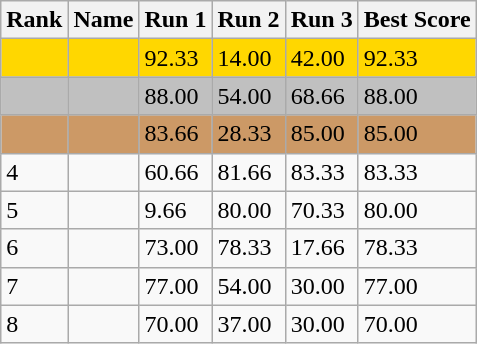<table class="wikitable">
<tr>
<th>Rank</th>
<th>Name</th>
<th>Run 1</th>
<th>Run 2</th>
<th>Run 3</th>
<th>Best Score</th>
</tr>
<tr style="background:gold;">
<td></td>
<td></td>
<td>92.33</td>
<td>14.00</td>
<td>42.00</td>
<td>92.33</td>
</tr>
<tr style="background:silver;">
<td></td>
<td></td>
<td>88.00</td>
<td>54.00</td>
<td>68.66</td>
<td>88.00</td>
</tr>
<tr style="background:#cc9966;">
<td></td>
<td></td>
<td>83.66</td>
<td>28.33</td>
<td>85.00</td>
<td>85.00</td>
</tr>
<tr>
<td>4</td>
<td></td>
<td>60.66</td>
<td>81.66</td>
<td>83.33</td>
<td>83.33</td>
</tr>
<tr>
<td>5</td>
<td></td>
<td>9.66</td>
<td>80.00</td>
<td>70.33</td>
<td>80.00</td>
</tr>
<tr>
<td>6</td>
<td></td>
<td>73.00</td>
<td>78.33</td>
<td>17.66</td>
<td>78.33</td>
</tr>
<tr>
<td>7</td>
<td></td>
<td>77.00</td>
<td>54.00</td>
<td>30.00</td>
<td>77.00</td>
</tr>
<tr>
<td>8</td>
<td></td>
<td>70.00</td>
<td>37.00</td>
<td>30.00</td>
<td>70.00</td>
</tr>
</table>
